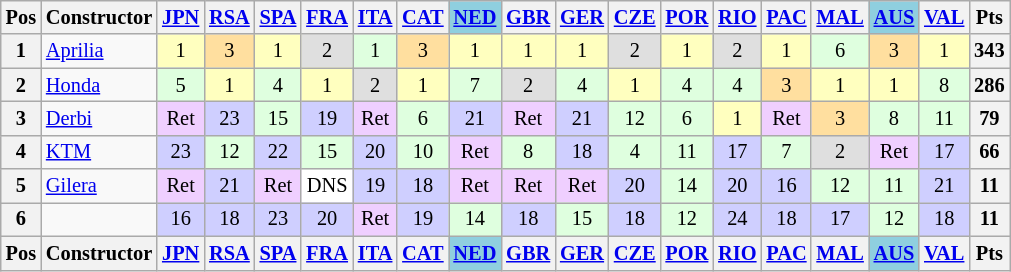<table class="wikitable" style="font-size:85%; text-align:center">
<tr valign="top">
<th valign="middle">Pos</th>
<th valign="middle">Constructor</th>
<th><a href='#'>JPN</a><br></th>
<th><a href='#'>RSA</a><br></th>
<th><a href='#'>SPA</a><br></th>
<th><a href='#'>FRA</a><br></th>
<th><a href='#'>ITA</a><br></th>
<th><a href='#'>CAT</a><br></th>
<th style="background:#8fcfdf"><a href='#'>NED</a><br></th>
<th><a href='#'>GBR</a><br></th>
<th><a href='#'>GER</a><br></th>
<th><a href='#'>CZE</a><br></th>
<th><a href='#'>POR</a><br></th>
<th><a href='#'>RIO</a><br></th>
<th><a href='#'>PAC</a><br></th>
<th><a href='#'>MAL</a><br></th>
<th style="background:#8fcfdf"><a href='#'>AUS</a><br></th>
<th><a href='#'>VAL</a><br></th>
<th valign="middle">Pts</th>
</tr>
<tr>
<th>1</th>
<td align=left> <a href='#'>Aprilia</a></td>
<td style="background:#ffffbf;">1</td>
<td style="background:#ffdf9f;">3</td>
<td style="background:#ffffbf;">1</td>
<td style="background:#dfdfdf;">2</td>
<td style="background:#dfffdf;">1</td>
<td style="background:#ffdf9f;">3</td>
<td style="background:#ffffbf;">1</td>
<td style="background:#ffffbf;">1</td>
<td style="background:#ffffbf;">1</td>
<td style="background:#dfdfdf;">2</td>
<td style="background:#ffffbf;">1</td>
<td style="background:#dfdfdf;">2</td>
<td style="background:#ffffbf;">1</td>
<td style="background:#dfffdf;">6</td>
<td style="background:#ffdf9f;">3</td>
<td style="background:#ffffbf;">1</td>
<th>343</th>
</tr>
<tr>
<th>2</th>
<td align=left> <a href='#'>Honda</a></td>
<td style="background:#dfffdf;">5</td>
<td style="background:#ffffbf;">1</td>
<td style="background:#dfffdf;">4</td>
<td style="background:#ffffbf;">1</td>
<td style="background:#dfdfdf;">2</td>
<td style="background:#ffffbf;">1</td>
<td style="background:#dfffdf;">7</td>
<td style="background:#dfdfdf;">2</td>
<td style="background:#dfffdf;">4</td>
<td style="background:#ffffbf;">1</td>
<td style="background:#dfffdf;">4</td>
<td style="background:#dfffdf;">4</td>
<td style="background:#ffdf9f;">3</td>
<td style="background:#ffffbf;">1</td>
<td style="background:#ffffbf;">1</td>
<td style="background:#dfffdf;">8</td>
<th>286</th>
</tr>
<tr>
<th>3</th>
<td align=left> <a href='#'>Derbi</a></td>
<td style="background:#efcfff;">Ret</td>
<td style="background:#cfcfff;">23</td>
<td style="background:#dfffdf;">15</td>
<td style="background:#cfcfff;">19</td>
<td style="background:#efcfff;">Ret</td>
<td style="background:#dfffdf;">6</td>
<td style="background:#cfcfff;">21</td>
<td style="background:#efcfff;">Ret</td>
<td style="background:#cfcfff;">21</td>
<td style="background:#dfffdf;">12</td>
<td style="background:#dfffdf;">6</td>
<td style="background:#ffffbf;">1</td>
<td style="background:#efcfff;">Ret</td>
<td style="background:#ffdf9f;">3</td>
<td style="background:#dfffdf;">8</td>
<td style="background:#dfffdf;">11</td>
<th>79</th>
</tr>
<tr>
<th>4</th>
<td align=left> <a href='#'>KTM</a></td>
<td style="background:#cfcfff;">23</td>
<td style="background:#dfffdf;">12</td>
<td style="background:#cfcfff;">22</td>
<td style="background:#dfffdf;">15</td>
<td style="background:#cfcfff;">20</td>
<td style="background:#dfffdf;">10</td>
<td style="background:#efcfff;">Ret</td>
<td style="background:#dfffdf;">8</td>
<td style="background:#cfcfff;">18</td>
<td style="background:#dfffdf;">4</td>
<td style="background:#dfffdf;">11</td>
<td style="background:#cfcfff;">17</td>
<td style="background:#dfffdf;">7</td>
<td style="background:#dfdfdf;">2</td>
<td style="background:#efcfff;">Ret</td>
<td style="background:#cfcfff;">17</td>
<th>66</th>
</tr>
<tr>
<th>5</th>
<td align=left> <a href='#'>Gilera</a></td>
<td style="background:#efcfff;">Ret</td>
<td style="background:#cfcfff;">21</td>
<td style="background:#efcfff;">Ret</td>
<td style="background:#ffffff;">DNS</td>
<td style="background:#cfcfff;">19</td>
<td style="background:#cfcfff;">18</td>
<td style="background:#efcfff;">Ret</td>
<td style="background:#efcfff;">Ret</td>
<td style="background:#efcfff;">Ret</td>
<td style="background:#cfcfff;">20</td>
<td style="background:#dfffdf;">14</td>
<td style="background:#cfcfff;">20</td>
<td style="background:#cfcfff;">16</td>
<td style="background:#dfffdf;">12</td>
<td style="background:#dfffdf;">11</td>
<td style="background:#cfcfff;">21</td>
<th>11</th>
</tr>
<tr>
<th>6</th>
<td align=left></td>
<td style="background:#cfcfff;">16</td>
<td style="background:#cfcfff;">18</td>
<td style="background:#cfcfff;">23</td>
<td style="background:#cfcfff;">20</td>
<td style="background:#efcfff;">Ret</td>
<td style="background:#cfcfff;">19</td>
<td style="background:#dfffdf;">14</td>
<td style="background:#cfcfff;">18</td>
<td style="background:#dfffdf;">15</td>
<td style="background:#cfcfff;">18</td>
<td style="background:#dfffdf;">12</td>
<td style="background:#cfcfff;">24</td>
<td style="background:#cfcfff;">18</td>
<td style="background:#cfcfff;">17</td>
<td style="background:#dfffdf;">12</td>
<td style="background:#cfcfff;">18</td>
<th>11</th>
</tr>
<tr valign="top">
<th valign="middle">Pos</th>
<th valign="middle">Constructor</th>
<th><a href='#'>JPN</a><br></th>
<th><a href='#'>RSA</a><br></th>
<th><a href='#'>SPA</a><br></th>
<th><a href='#'>FRA</a><br></th>
<th><a href='#'>ITA</a><br></th>
<th><a href='#'>CAT</a><br></th>
<th style="background:#8fcfdf"><a href='#'>NED</a><br></th>
<th><a href='#'>GBR</a><br></th>
<th><a href='#'>GER</a><br></th>
<th><a href='#'>CZE</a><br></th>
<th><a href='#'>POR</a><br></th>
<th><a href='#'>RIO</a><br></th>
<th><a href='#'>PAC</a><br></th>
<th><a href='#'>MAL</a><br></th>
<th style="background:#8fcfdf"><a href='#'>AUS</a><br></th>
<th><a href='#'>VAL</a><br></th>
<th valign="middle">Pts</th>
</tr>
</table>
